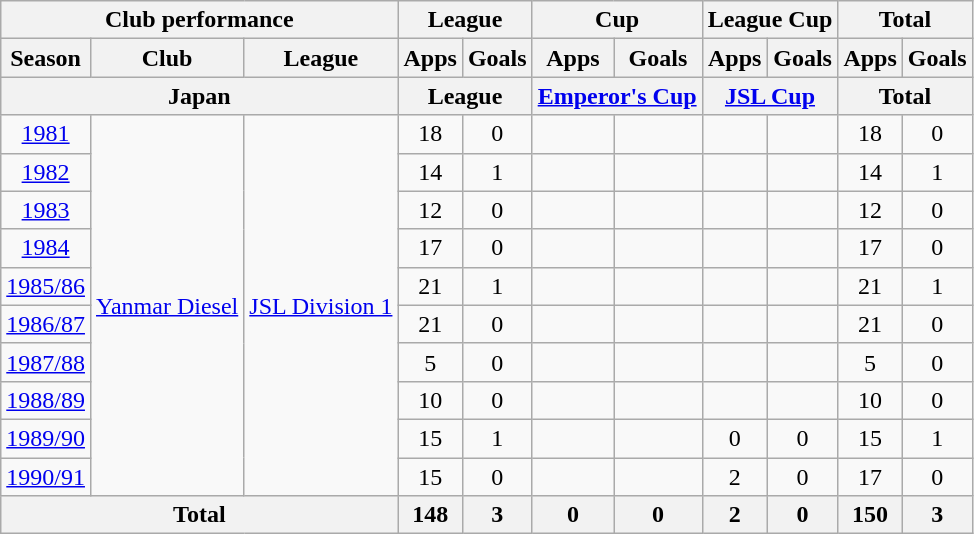<table class="wikitable" style="text-align:center;">
<tr>
<th colspan=3>Club performance</th>
<th colspan=2>League</th>
<th colspan=2>Cup</th>
<th colspan=2>League Cup</th>
<th colspan=2>Total</th>
</tr>
<tr>
<th>Season</th>
<th>Club</th>
<th>League</th>
<th>Apps</th>
<th>Goals</th>
<th>Apps</th>
<th>Goals</th>
<th>Apps</th>
<th>Goals</th>
<th>Apps</th>
<th>Goals</th>
</tr>
<tr>
<th colspan=3>Japan</th>
<th colspan=2>League</th>
<th colspan=2><a href='#'>Emperor's Cup</a></th>
<th colspan=2><a href='#'>JSL Cup</a></th>
<th colspan=2>Total</th>
</tr>
<tr>
<td><a href='#'>1981</a></td>
<td rowspan="10"><a href='#'>Yanmar Diesel</a></td>
<td rowspan="10"><a href='#'>JSL Division 1</a></td>
<td>18</td>
<td>0</td>
<td></td>
<td></td>
<td></td>
<td></td>
<td>18</td>
<td>0</td>
</tr>
<tr>
<td><a href='#'>1982</a></td>
<td>14</td>
<td>1</td>
<td></td>
<td></td>
<td></td>
<td></td>
<td>14</td>
<td>1</td>
</tr>
<tr>
<td><a href='#'>1983</a></td>
<td>12</td>
<td>0</td>
<td></td>
<td></td>
<td></td>
<td></td>
<td>12</td>
<td>0</td>
</tr>
<tr>
<td><a href='#'>1984</a></td>
<td>17</td>
<td>0</td>
<td></td>
<td></td>
<td></td>
<td></td>
<td>17</td>
<td>0</td>
</tr>
<tr>
<td><a href='#'>1985/86</a></td>
<td>21</td>
<td>1</td>
<td></td>
<td></td>
<td></td>
<td></td>
<td>21</td>
<td>1</td>
</tr>
<tr>
<td><a href='#'>1986/87</a></td>
<td>21</td>
<td>0</td>
<td></td>
<td></td>
<td></td>
<td></td>
<td>21</td>
<td>0</td>
</tr>
<tr>
<td><a href='#'>1987/88</a></td>
<td>5</td>
<td>0</td>
<td></td>
<td></td>
<td></td>
<td></td>
<td>5</td>
<td>0</td>
</tr>
<tr>
<td><a href='#'>1988/89</a></td>
<td>10</td>
<td>0</td>
<td></td>
<td></td>
<td></td>
<td></td>
<td>10</td>
<td>0</td>
</tr>
<tr>
<td><a href='#'>1989/90</a></td>
<td>15</td>
<td>1</td>
<td></td>
<td></td>
<td>0</td>
<td>0</td>
<td>15</td>
<td>1</td>
</tr>
<tr>
<td><a href='#'>1990/91</a></td>
<td>15</td>
<td>0</td>
<td></td>
<td></td>
<td>2</td>
<td>0</td>
<td>17</td>
<td>0</td>
</tr>
<tr>
<th colspan=3>Total</th>
<th>148</th>
<th>3</th>
<th>0</th>
<th>0</th>
<th>2</th>
<th>0</th>
<th>150</th>
<th>3</th>
</tr>
</table>
